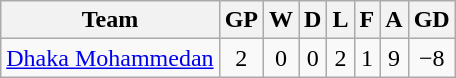<table class="wikitable" style="text-align:center;">
<tr>
<th>Team</th>
<th>GP</th>
<th>W</th>
<th>D</th>
<th>L</th>
<th>F</th>
<th>A</th>
<th>GD</th>
</tr>
<tr style="">
<td><a href='#'>Dhaka Mohammedan</a></td>
<td>2</td>
<td>0</td>
<td>0</td>
<td>2</td>
<td>1</td>
<td>9</td>
<td>−8</td>
</tr>
</table>
